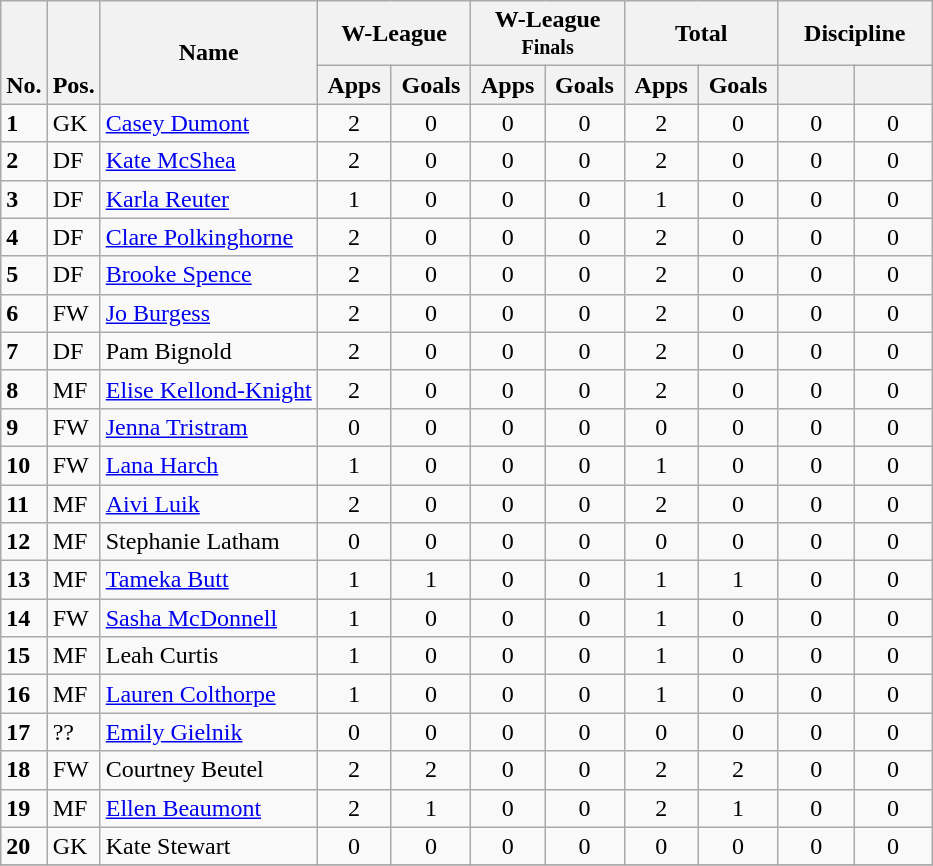<table class="wikitable" style="text-align:center">
<tr>
<th rowspan="2" valign="bottom">No.</th>
<th rowspan="2" valign="bottom">Pos.</th>
<th rowspan="2">Name</th>
<th colspan="2" width="95">W-League</th>
<th colspan="2" width="95">W-League<br><small>Finals</small></th>
<th colspan="2" width="95">Total</th>
<th colspan="2" width="95">Discipline</th>
</tr>
<tr>
<th>Apps</th>
<th>Goals</th>
<th>Apps</th>
<th>Goals</th>
<th>Apps</th>
<th>Goals</th>
<th></th>
<th></th>
</tr>
<tr>
<td align="left"><strong>1</strong></td>
<td align="left">GK</td>
<td align="left"> <a href='#'>Casey Dumont</a></td>
<td>2</td>
<td>0</td>
<td>0</td>
<td>0</td>
<td>2</td>
<td>0</td>
<td>0</td>
<td>0</td>
</tr>
<tr>
<td align="left"><strong>2</strong></td>
<td align="left">DF</td>
<td align="left"> <a href='#'>Kate McShea</a></td>
<td>2</td>
<td>0</td>
<td>0</td>
<td>0</td>
<td>2</td>
<td>0</td>
<td>0</td>
<td>0</td>
</tr>
<tr>
<td align="left"><strong>3</strong></td>
<td align="left">DF</td>
<td align="left"> <a href='#'>Karla Reuter</a></td>
<td>1</td>
<td>0</td>
<td>0</td>
<td>0</td>
<td>1</td>
<td>0</td>
<td>0</td>
<td>0</td>
</tr>
<tr>
<td align="left"><strong>4</strong></td>
<td align="left">DF</td>
<td align="left"> <a href='#'>Clare Polkinghorne</a></td>
<td>2</td>
<td>0</td>
<td>0</td>
<td>0</td>
<td>2</td>
<td>0</td>
<td>0</td>
<td>0</td>
</tr>
<tr>
<td align="left"><strong>5</strong></td>
<td align="left">DF</td>
<td align="left"> <a href='#'>Brooke Spence</a></td>
<td>2</td>
<td>0</td>
<td>0</td>
<td>0</td>
<td>2</td>
<td>0</td>
<td>0</td>
<td>0</td>
</tr>
<tr>
<td align="left"><strong>6</strong></td>
<td align="left">FW</td>
<td align="left"> <a href='#'>Jo Burgess</a></td>
<td>2</td>
<td>0</td>
<td>0</td>
<td>0</td>
<td>2</td>
<td>0</td>
<td>0</td>
<td>0</td>
</tr>
<tr>
<td align="left"><strong>7</strong></td>
<td align="left">DF</td>
<td align="left"> Pam Bignold</td>
<td>2</td>
<td>0</td>
<td>0</td>
<td>0</td>
<td>2</td>
<td>0</td>
<td>0</td>
<td>0</td>
</tr>
<tr>
<td align="left"><strong>8</strong></td>
<td align="left">MF</td>
<td align="left"> <a href='#'>Elise Kellond-Knight</a></td>
<td>2</td>
<td>0</td>
<td>0</td>
<td>0</td>
<td>2</td>
<td>0</td>
<td>0</td>
<td>0</td>
</tr>
<tr>
<td align="left"><strong>9</strong></td>
<td align="left">FW</td>
<td align="left"> <a href='#'>Jenna Tristram</a></td>
<td>0</td>
<td>0</td>
<td>0</td>
<td>0</td>
<td>0</td>
<td>0</td>
<td>0</td>
<td>0</td>
</tr>
<tr>
<td align="left"><strong>10</strong></td>
<td align="left">FW</td>
<td align="left"> <a href='#'>Lana Harch</a></td>
<td>1</td>
<td>0</td>
<td>0</td>
<td>0</td>
<td>1</td>
<td>0</td>
<td>0</td>
<td>0</td>
</tr>
<tr>
<td align="left"><strong>11</strong></td>
<td align="left">MF</td>
<td align="left"> <a href='#'>Aivi Luik</a></td>
<td>2</td>
<td>0</td>
<td>0</td>
<td>0</td>
<td>2</td>
<td>0</td>
<td>0</td>
<td>0</td>
</tr>
<tr>
<td align="left"><strong>12</strong></td>
<td align="left">MF</td>
<td align="left"> Stephanie Latham</td>
<td>0</td>
<td>0</td>
<td>0</td>
<td>0</td>
<td>0</td>
<td>0</td>
<td>0</td>
<td>0</td>
</tr>
<tr>
<td align="left"><strong>13</strong></td>
<td align="left">MF</td>
<td align="left"> <a href='#'>Tameka Butt</a></td>
<td>1</td>
<td>1</td>
<td>0</td>
<td>0</td>
<td>1</td>
<td>1</td>
<td>0</td>
<td>0</td>
</tr>
<tr>
<td align="left"><strong>14</strong></td>
<td align="left">FW</td>
<td align="left"> <a href='#'>Sasha McDonnell</a></td>
<td>1</td>
<td>0</td>
<td>0</td>
<td>0</td>
<td>1</td>
<td>0</td>
<td>0</td>
<td>0</td>
</tr>
<tr>
<td align="left"><strong>15</strong></td>
<td align="left">MF</td>
<td align="left"> Leah Curtis</td>
<td>1</td>
<td>0</td>
<td>0</td>
<td>0</td>
<td>1</td>
<td>0</td>
<td>0</td>
<td>0</td>
</tr>
<tr>
<td align="left"><strong>16</strong></td>
<td align="left">MF</td>
<td align="left"> <a href='#'>Lauren Colthorpe</a></td>
<td>1</td>
<td>0</td>
<td>0</td>
<td>0</td>
<td>1</td>
<td>0</td>
<td>0</td>
<td>0</td>
</tr>
<tr>
<td align="left"><strong>17</strong></td>
<td align="left">??</td>
<td align="left"> <a href='#'>Emily Gielnik</a></td>
<td>0</td>
<td>0</td>
<td>0</td>
<td>0</td>
<td>0</td>
<td>0</td>
<td>0</td>
<td>0</td>
</tr>
<tr>
<td align="left"><strong>18</strong></td>
<td align="left">FW</td>
<td align="left"> Courtney Beutel</td>
<td>2</td>
<td>2</td>
<td>0</td>
<td>0</td>
<td>2</td>
<td>2</td>
<td>0</td>
<td>0</td>
</tr>
<tr>
<td align="left"><strong>19</strong></td>
<td align="left">MF</td>
<td align="left"> <a href='#'>Ellen Beaumont</a></td>
<td>2</td>
<td>1</td>
<td>0</td>
<td>0</td>
<td>2</td>
<td>1</td>
<td>0</td>
<td>0</td>
</tr>
<tr>
<td align="left"><strong>20</strong></td>
<td align="left">GK</td>
<td align="left"> Kate Stewart</td>
<td>0</td>
<td>0</td>
<td>0</td>
<td>0</td>
<td>0</td>
<td>0</td>
<td>0</td>
<td>0</td>
</tr>
<tr>
</tr>
</table>
